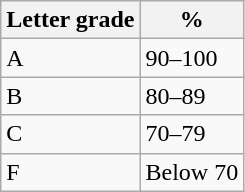<table class="wikitable">
<tr>
<th>Letter grade</th>
<th>%</th>
</tr>
<tr>
<td>A</td>
<td>90–100</td>
</tr>
<tr>
<td>B</td>
<td>80–89</td>
</tr>
<tr>
<td>C</td>
<td>70–79</td>
</tr>
<tr>
<td>F</td>
<td>Below 70</td>
</tr>
</table>
